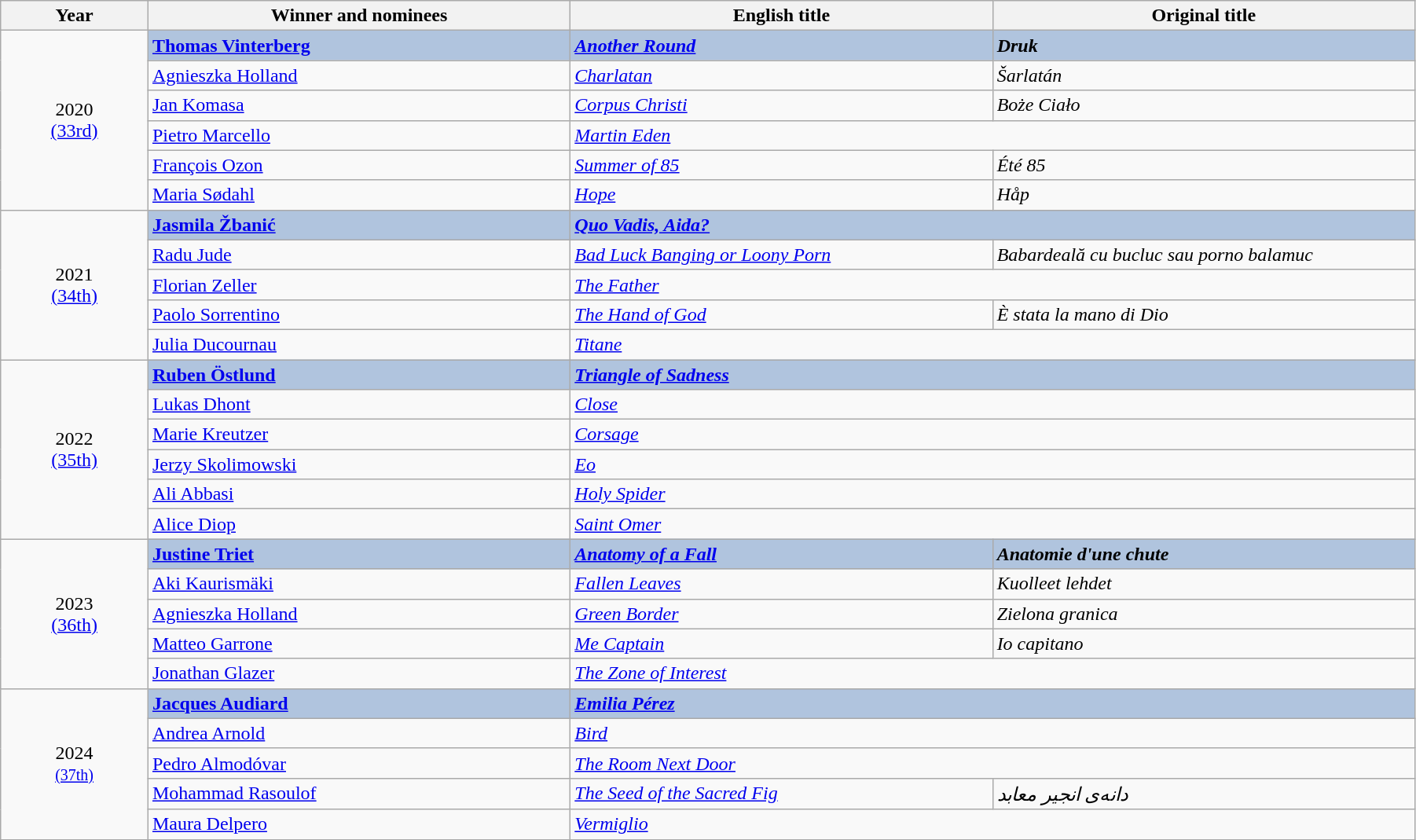<table class="wikitable" width="95%" cellpadding="5">
<tr>
<th width="100"><strong>Year</strong></th>
<th width="300"><strong>Winner and nominees</strong></th>
<th width="300"><strong>English title</strong></th>
<th width="300"><strong>Original title</strong></th>
</tr>
<tr>
<td rowspan="6" style="text-align:center;">2020<br><a href='#'>(33rd)</a><br></td>
<td style="background:#B0C4DE;"><strong> <a href='#'>Thomas Vinterberg</a></strong></td>
<td style="background:#B0C4DE;"><strong><em><a href='#'>Another Round</a></em></strong></td>
<td style="background:#B0C4DE;"><strong><em>Druk</em></strong></td>
</tr>
<tr>
<td><a href='#'>Agnieszka Holland</a></td>
<td><em><a href='#'>Charlatan</a></em></td>
<td><em>Šarlatán</em></td>
</tr>
<tr>
<td><a href='#'>Jan Komasa</a></td>
<td><em><a href='#'>Corpus Christi</a></em></td>
<td><em>Boże Ciało</em></td>
</tr>
<tr>
<td><a href='#'>Pietro Marcello</a></td>
<td colspan="2"><em><a href='#'>Martin Eden</a></em></td>
</tr>
<tr>
<td><a href='#'>François Ozon</a></td>
<td><em><a href='#'>Summer of 85</a></em></td>
<td><em>Été 85</em></td>
</tr>
<tr>
<td><a href='#'>Maria Sødahl</a></td>
<td><em><a href='#'>Hope</a></em></td>
<td><em>Håp</em></td>
</tr>
<tr>
<td rowspan="5" style="text-align:center;">2021<br><a href='#'>(34th)</a><br></td>
<td style="background:#B0C4DE;"><strong><a href='#'>Jasmila Žbanić</a></strong></td>
<td colspan="2" style="background:#B0C4DE;"><strong><em><a href='#'>Quo Vadis, Aida?</a></em></strong></td>
</tr>
<tr>
<td><a href='#'>Radu Jude</a></td>
<td><em><a href='#'>Bad Luck Banging or Loony Porn</a></em></td>
<td><em>Babardeală cu bucluc sau porno balamuc</em></td>
</tr>
<tr>
<td><a href='#'>Florian Zeller</a></td>
<td colspan="2"><em><a href='#'>The Father</a></em></td>
</tr>
<tr>
<td><a href='#'>Paolo Sorrentino</a></td>
<td><em><a href='#'>The Hand of God</a></em></td>
<td><em>È stata la mano di Dio</em></td>
</tr>
<tr>
<td><a href='#'>Julia Ducournau</a></td>
<td colspan="2"><em><a href='#'>Titane</a></em></td>
</tr>
<tr>
<td rowspan="6" style="text-align:center;">2022<br><a href='#'>(35th)</a><br></td>
<td style="background:#B0C4DE;"><strong><a href='#'>Ruben Östlund</a></strong></td>
<td colspan="2" style="background:#B0C4DE;"><strong><em><a href='#'>Triangle of Sadness</a></em></strong></td>
</tr>
<tr>
<td><a href='#'>Lukas Dhont</a></td>
<td colspan="2"><em><a href='#'>Close</a></em></td>
</tr>
<tr>
<td><a href='#'>Marie Kreutzer</a></td>
<td colspan="2"><em><a href='#'>Corsage</a></em></td>
</tr>
<tr>
<td><a href='#'>Jerzy Skolimowski</a></td>
<td colspan="2"><em><a href='#'>Eo</a></em></td>
</tr>
<tr>
<td><a href='#'>Ali Abbasi</a></td>
<td colspan="2"><em><a href='#'>Holy Spider</a></em></td>
</tr>
<tr>
<td><a href='#'>Alice Diop</a></td>
<td colspan="2"><em><a href='#'>Saint Omer</a></em></td>
</tr>
<tr>
<td rowspan="5" style="text-align:center;">2023<br><a href='#'>(36th)</a></td>
<td style="background:#B0C4DE;"><strong> <a href='#'>Justine Triet</a></strong></td>
<td style="background:#B0C4DE;"><strong><em><a href='#'>Anatomy of a Fall</a></em></strong></td>
<td style="background:#B0C4DE;"><strong><em>Anatomie d'une chute</em></strong></td>
</tr>
<tr>
<td><a href='#'>Aki Kaurismäki</a></td>
<td><em><a href='#'>Fallen Leaves</a></em></td>
<td><em>Kuolleet lehdet</em></td>
</tr>
<tr>
<td><a href='#'>Agnieszka Holland</a></td>
<td><em><a href='#'>Green Border</a></em></td>
<td><em>Zielona granica</em></td>
</tr>
<tr>
<td><a href='#'>Matteo Garrone</a></td>
<td><em><a href='#'>Me Captain</a></em></td>
<td><em>Io capitano</em></td>
</tr>
<tr>
<td><a href='#'>Jonathan Glazer</a></td>
<td colspan="2"><em><a href='#'>The Zone of Interest</a></em></td>
</tr>
<tr>
<td rowspan="5" style="text-align:center;">2024<br><small><a href='#'>(37th)</a></small><br></td>
<td style="background:#B0C4DE;"><strong> <a href='#'>Jacques Audiard</a></strong></td>
<td colspan="2" style="background:#B0C4DE;"><strong><em><a href='#'>Emilia Pérez</a></em></strong></td>
</tr>
<tr>
<td><a href='#'>Andrea Arnold</a></td>
<td colspan="2"><em><a href='#'>Bird</a></em></td>
</tr>
<tr>
<td><a href='#'>Pedro Almodóvar</a></td>
<td colspan="2"><em><a href='#'>The Room Next Door</a></em></td>
</tr>
<tr>
<td><a href='#'>Mohammad Rasoulof</a></td>
<td><em><a href='#'>The Seed of the Sacred Fig</a></em></td>
<td><em>دانه‌ی انجیر معابد</em></td>
</tr>
<tr>
<td><a href='#'>Maura Delpero</a></td>
<td colspan="2"><em><a href='#'>Vermiglio</a></em></td>
</tr>
</table>
